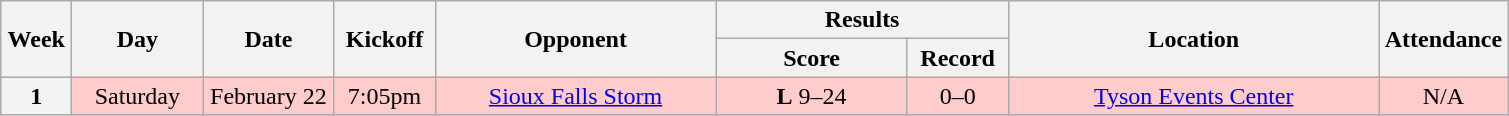<table class="wikitable">
<tr>
<th rowspan="2" width="40">Week</th>
<th rowspan="2" width="80">Day</th>
<th rowspan="2" width="80">Date</th>
<th rowspan="2" width="60">Kickoff</th>
<th rowspan="2" width="180">Opponent</th>
<th colspan="2" width="180">Results</th>
<th rowspan="2" width="240">Location</th>
<th rowspan="2" width=>Attendance</th>
</tr>
<tr>
<th width="120">Score</th>
<th width="60">Record</th>
</tr>
<tr align="center" bgcolor="#FFCCCC">
<th>1</th>
<td>Saturday</td>
<td>February 22</td>
<td>7:05pm</td>
<td><a href='#'>Sioux Falls Storm</a></td>
<td><strong>L</strong> 9–24</td>
<td>0–0</td>
<td><a href='#'>Tyson Events Center</a></td>
<td>N/A</td>
</tr>
</table>
